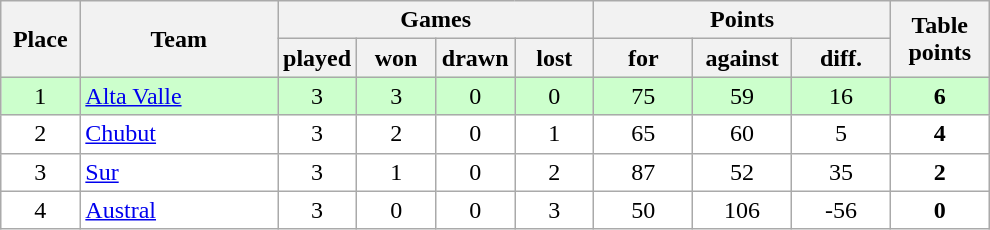<table class="wikitable">
<tr>
<th rowspan=2 width="8%">Place</th>
<th rowspan=2 width="20%">Team</th>
<th colspan=4 width="32%">Games</th>
<th colspan=3 width="30%">Points</th>
<th rowspan=2 width="10%">Table<br>points</th>
</tr>
<tr>
<th width="8%">played</th>
<th width="8%">won</th>
<th width="8%">drawn</th>
<th width="8%">lost</th>
<th width="10%">for</th>
<th width="10%">against</th>
<th width="10%">diff.</th>
</tr>
<tr align=center style="background: #ccffcc;">
<td>1</td>
<td align=left><a href='#'>Alta Valle</a></td>
<td>3</td>
<td>3</td>
<td>0</td>
<td>0</td>
<td>75</td>
<td>59</td>
<td>16</td>
<td><strong>6</strong></td>
</tr>
<tr align=center style="background: #ffffff;">
<td>2</td>
<td align=left><a href='#'>Chubut</a></td>
<td>3</td>
<td>2</td>
<td>0</td>
<td>1</td>
<td>65</td>
<td>60</td>
<td>5</td>
<td><strong>4</strong></td>
</tr>
<tr align=center style="background: #ffffff;">
<td>3</td>
<td align=left><a href='#'>Sur</a></td>
<td>3</td>
<td>1</td>
<td>0</td>
<td>2</td>
<td>87</td>
<td>52</td>
<td>35</td>
<td><strong>2</strong></td>
</tr>
<tr align=center style="background: #ffffff;">
<td>4</td>
<td align=left><a href='#'>Austral</a></td>
<td>3</td>
<td>0</td>
<td>0</td>
<td>3</td>
<td>50</td>
<td>106</td>
<td>-56</td>
<td><strong>0</strong></td>
</tr>
</table>
